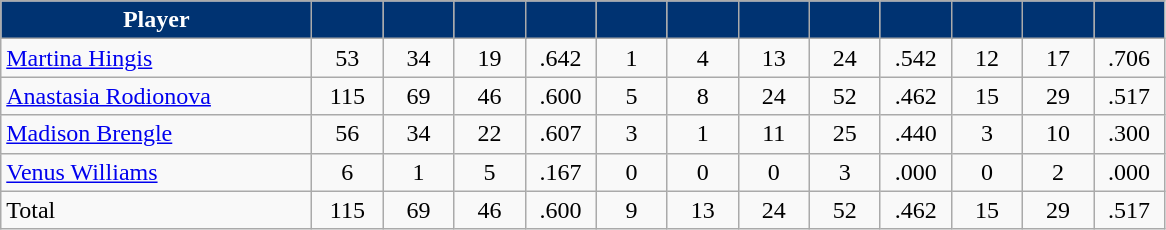<table class="wikitable" style="text-align:center">
<tr>
<th style="background:#003372; color:#fff" width="200px">Player</th>
<th style="background:#003372; color:#fff" width="40px"></th>
<th style="background:#003372; color:#fff" width="40px"></th>
<th style="background:#003372; color:#fff" width="40px"></th>
<th style="background:#003372; color:#fff" width="40px"></th>
<th style="background:#003372; color:#fff" width="40px"></th>
<th style="background:#003372; color:#fff" width="40px"></th>
<th style="background:#003372; color:#fff" width="40px"></th>
<th style="background:#003372; color:#fff" width="40px"></th>
<th style="background:#003372; color:#fff" width="40px"></th>
<th style="background:#003372; color:#fff" width="40px"></th>
<th style="background:#003372; color:#fff" width="40px"></th>
<th style="background:#003372; color:#fff" width="40px"></th>
</tr>
<tr>
<td style="text-align:left"><a href='#'>Martina Hingis</a></td>
<td>53</td>
<td>34</td>
<td>19</td>
<td>.642</td>
<td>1</td>
<td>4</td>
<td>13</td>
<td>24</td>
<td>.542</td>
<td>12</td>
<td>17</td>
<td>.706</td>
</tr>
<tr>
<td style="text-align:left"><a href='#'>Anastasia Rodionova</a></td>
<td>115</td>
<td>69</td>
<td>46</td>
<td>.600</td>
<td>5</td>
<td>8</td>
<td>24</td>
<td>52</td>
<td>.462</td>
<td>15</td>
<td>29</td>
<td>.517</td>
</tr>
<tr>
<td style="text-align:left"><a href='#'>Madison Brengle</a></td>
<td>56</td>
<td>34</td>
<td>22</td>
<td>.607</td>
<td>3</td>
<td>1</td>
<td>11</td>
<td>25</td>
<td>.440</td>
<td>3</td>
<td>10</td>
<td>.300</td>
</tr>
<tr>
<td style="text-align:left"><a href='#'>Venus Williams</a></td>
<td>6</td>
<td>1</td>
<td>5</td>
<td>.167</td>
<td>0</td>
<td>0</td>
<td>0</td>
<td>3</td>
<td>.000</td>
<td>0</td>
<td>2</td>
<td>.000</td>
</tr>
<tr>
<td style="text-align:left">Total</td>
<td>115</td>
<td>69</td>
<td>46</td>
<td>.600</td>
<td>9</td>
<td>13</td>
<td>24</td>
<td>52</td>
<td>.462</td>
<td>15</td>
<td>29</td>
<td>.517</td>
</tr>
</table>
